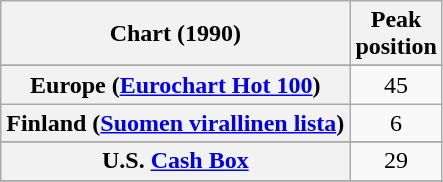<table class="wikitable sortable plainrowheaders" style="text-align:center">
<tr>
<th>Chart (1990)</th>
<th>Peak<br>position</th>
</tr>
<tr>
</tr>
<tr>
</tr>
<tr>
</tr>
<tr>
</tr>
<tr>
<th scope="row">Europe (<a href='#'>Eurochart Hot 100</a>)</th>
<td>45</td>
</tr>
<tr>
<th scope="row">Finland (<a href='#'>Suomen virallinen lista</a>)</th>
<td>6</td>
</tr>
<tr>
</tr>
<tr>
</tr>
<tr>
</tr>
<tr>
</tr>
<tr>
</tr>
<tr>
<th scope="row">U.S. <a href='#'>Cash Box</a></th>
<td style="text-align:center:">29</td>
</tr>
<tr>
</tr>
<tr>
</tr>
<tr>
</tr>
</table>
